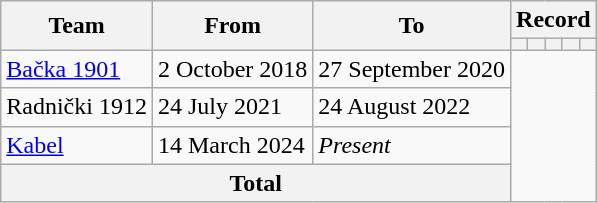<table class=wikitable style="text-align:center">
<tr>
<th rowspan=2>Team</th>
<th rowspan=2>From</th>
<th rowspan=2>To</th>
<th colspan=5>Record</th>
</tr>
<tr>
<th></th>
<th></th>
<th></th>
<th></th>
<th></th>
</tr>
<tr>
<td align=left><a href='#'>Bačka 1901</a></td>
<td align=left>2 October 2018</td>
<td align=left>27 September 2020<br></td>
</tr>
<tr>
<td align=left>Radnički 1912</td>
<td align=left>24 July 2021</td>
<td align=left>24 August 2022<br></td>
</tr>
<tr>
<td align=left><a href='#'>Kabel</a></td>
<td align=left>14 March 2024</td>
<td align=left><em>Present</em><br></td>
</tr>
<tr>
<th colspan=3>Total<br></th>
</tr>
</table>
